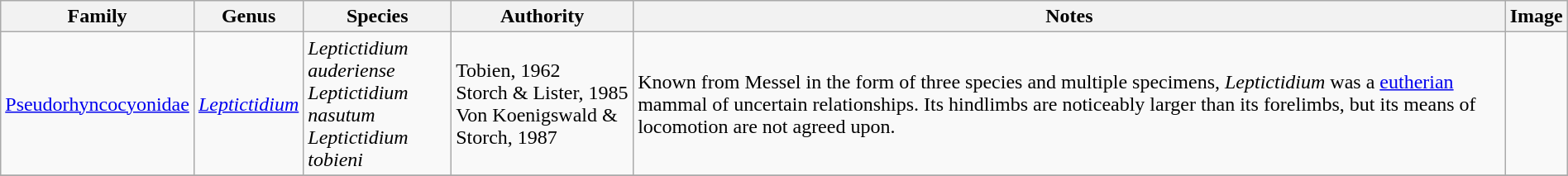<table class="wikitable" align="center" width="100%">
<tr>
<th>Family</th>
<th>Genus</th>
<th>Species</th>
<th>Authority</th>
<th>Notes</th>
<th>Image</th>
</tr>
<tr>
<td><a href='#'>Pseudorhyncocyonidae</a></td>
<td><em><a href='#'>Leptictidium</a></em></td>
<td><em>Leptictidium  auderiense</em><br><em>Leptictidium nasutum</em><br><em>Leptictidium tobieni</em></td>
<td>Tobien, 1962<br>Storch & Lister, 1985<br>Von Koenigswald & Storch, 1987</td>
<td>Known from Messel in the form of three species and multiple specimens, <em>Leptictidium</em> was a <a href='#'>eutherian</a> mammal of uncertain relationships. Its hindlimbs are noticeably larger than its forelimbs, but its means of locomotion are not agreed upon.</td>
<td></td>
</tr>
<tr>
</tr>
</table>
